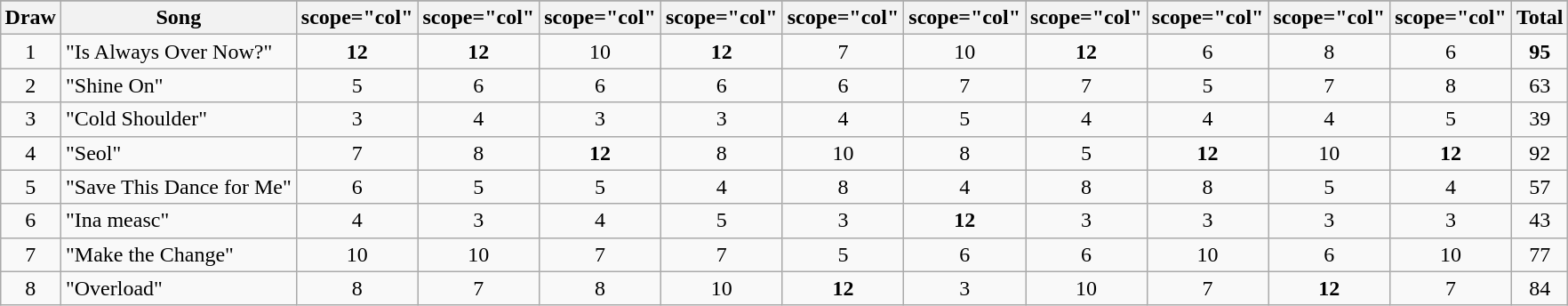<table class="wikitable plainrowheaders" style="margin: 1em auto 1em auto; text-align:center;">
<tr>
</tr>
<tr>
<th scope="col">Draw</th>
<th scope="col">Song</th>
<th>scope="col" </th>
<th>scope="col" </th>
<th>scope="col" </th>
<th>scope="col" </th>
<th>scope="col" </th>
<th>scope="col" </th>
<th>scope="col" </th>
<th>scope="col" </th>
<th>scope="col" </th>
<th>scope="col" </th>
<th scope="col">Total</th>
</tr>
<tr --->
<td>1</td>
<td align="left">"Is Always Over Now?"</td>
<td><strong>12</strong></td>
<td><strong>12</strong></td>
<td>10</td>
<td><strong>12</strong></td>
<td>7</td>
<td>10</td>
<td><strong>12</strong></td>
<td>6</td>
<td>8</td>
<td>6</td>
<td><strong>95</strong></td>
</tr>
<tr --->
<td>2</td>
<td align="left">"Shine On"</td>
<td>5</td>
<td>6</td>
<td>6</td>
<td>6</td>
<td>6</td>
<td>7</td>
<td>7</td>
<td>5</td>
<td>7</td>
<td>8</td>
<td>63</td>
</tr>
<tr --->
<td>3</td>
<td align="left">"Cold Shoulder"</td>
<td>3</td>
<td>4</td>
<td>3</td>
<td>3</td>
<td>4</td>
<td>5</td>
<td>4</td>
<td>4</td>
<td>4</td>
<td>5</td>
<td>39</td>
</tr>
<tr --->
<td>4</td>
<td align="left">"Seol"</td>
<td>7</td>
<td>8</td>
<td><strong>12</strong></td>
<td>8</td>
<td>10</td>
<td>8</td>
<td>5</td>
<td><strong>12</strong></td>
<td>10</td>
<td><strong>12</strong></td>
<td>92</td>
</tr>
<tr --->
<td>5</td>
<td align="left">"Save This Dance for Me"</td>
<td>6</td>
<td>5</td>
<td>5</td>
<td>4</td>
<td>8</td>
<td>4</td>
<td>8</td>
<td>8</td>
<td>5</td>
<td>4</td>
<td>57</td>
</tr>
<tr --->
<td>6</td>
<td align="left">"Ina measc"</td>
<td>4</td>
<td>3</td>
<td>4</td>
<td>5</td>
<td>3</td>
<td><strong>12</strong></td>
<td>3</td>
<td>3</td>
<td>3</td>
<td>3</td>
<td>43</td>
</tr>
<tr --->
<td>7</td>
<td align="left">"Make the Change"</td>
<td>10</td>
<td>10</td>
<td>7</td>
<td>7</td>
<td>5</td>
<td>6</td>
<td>6</td>
<td>10</td>
<td>6</td>
<td>10</td>
<td>77</td>
</tr>
<tr --->
<td>8</td>
<td align="left">"Overload"</td>
<td>8</td>
<td>7</td>
<td>8</td>
<td>10</td>
<td><strong>12</strong></td>
<td>3</td>
<td>10</td>
<td>7</td>
<td><strong>12</strong></td>
<td>7</td>
<td>84</td>
</tr>
</table>
